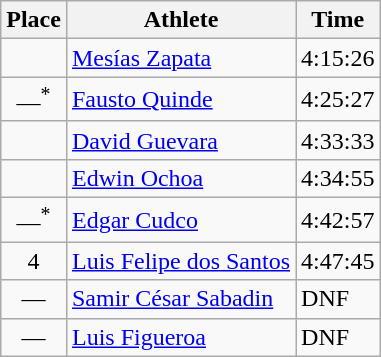<table class=wikitable>
<tr>
<th>Place</th>
<th>Athlete</th>
<th>Time</th>
</tr>
<tr>
<td align=center></td>
<td><a href='#'>Mesías Zapata</a> </td>
<td>4:15:26</td>
</tr>
<tr>
<td align=center>—<sup>*</sup></td>
<td><a href='#'>Fausto Quinde</a> </td>
<td>4:25:27</td>
</tr>
<tr>
<td align=center></td>
<td><a href='#'>David Guevara</a> </td>
<td>4:33:33</td>
</tr>
<tr>
<td align=center></td>
<td><a href='#'>Edwin Ochoa</a> </td>
<td>4:34:55</td>
</tr>
<tr>
<td align=center>—<sup>*</sup></td>
<td><a href='#'>Edgar Cudco</a> </td>
<td>4:42:57</td>
</tr>
<tr>
<td align=center>4</td>
<td><a href='#'>Luis Felipe dos Santos</a> </td>
<td>4:47:45</td>
</tr>
<tr>
<td align=center>—</td>
<td><a href='#'>Samir César Sabadin</a> </td>
<td>DNF</td>
</tr>
<tr>
<td align=center>—</td>
<td><a href='#'>Luis Figueroa</a> </td>
<td>DNF</td>
</tr>
</table>
